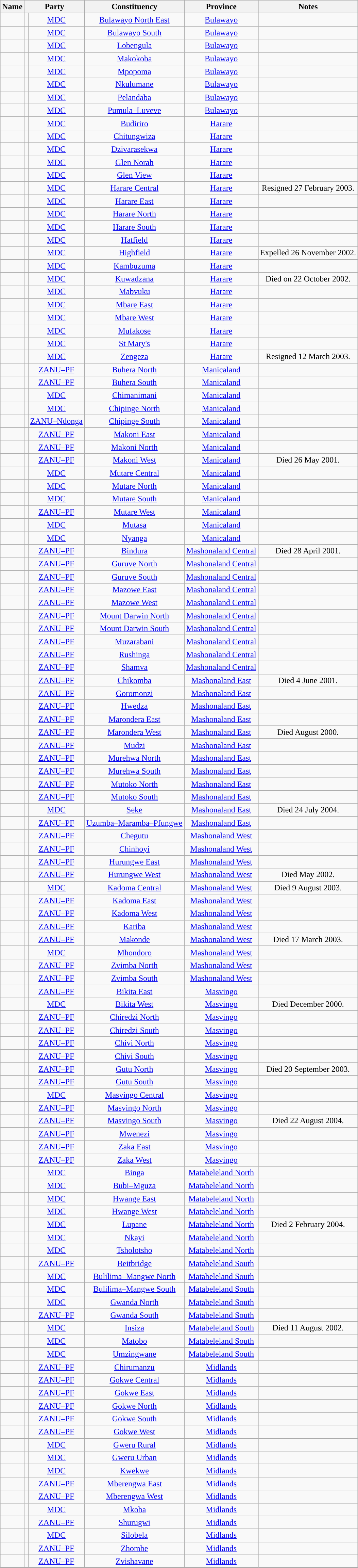<table class="wikitable sortable" style="text-align:center">
<tr>
<th>Name</th>
<th colspan="2">Party</th>
<th>Constituency</th>
<th>Province</th>
<th>Notes</th>
</tr>
<tr>
<td></td>
<td style="background-color: "></td>
<td><a href='#'>MDC</a></td>
<td><a href='#'>Bulawayo North East</a></td>
<td><a href='#'>Bulawayo</a></td>
<td></td>
</tr>
<tr>
<td></td>
<td style="background-color: "></td>
<td><a href='#'>MDC</a></td>
<td><a href='#'>Bulawayo South</a></td>
<td><a href='#'>Bulawayo</a></td>
<td></td>
</tr>
<tr>
<td></td>
<td style="background-color: "></td>
<td><a href='#'>MDC</a></td>
<td><a href='#'>Lobengula</a></td>
<td><a href='#'>Bulawayo</a></td>
<td></td>
</tr>
<tr>
<td></td>
<td style="background-color: "></td>
<td><a href='#'>MDC</a></td>
<td><a href='#'>Makokoba</a></td>
<td><a href='#'>Bulawayo</a></td>
<td></td>
</tr>
<tr>
<td></td>
<td style="background-color: "></td>
<td><a href='#'>MDC</a></td>
<td><a href='#'>Mpopoma</a></td>
<td><a href='#'>Bulawayo</a></td>
<td></td>
</tr>
<tr>
<td></td>
<td style="background-color: "></td>
<td><a href='#'>MDC</a></td>
<td><a href='#'>Nkulumane</a></td>
<td><a href='#'>Bulawayo</a></td>
<td></td>
</tr>
<tr>
<td></td>
<td style="background-color: "></td>
<td><a href='#'>MDC</a></td>
<td><a href='#'>Pelandaba</a></td>
<td><a href='#'>Bulawayo</a></td>
<td></td>
</tr>
<tr>
<td></td>
<td style="background-color: "></td>
<td><a href='#'>MDC</a></td>
<td><a href='#'>Pumula–Luveve</a></td>
<td><a href='#'>Bulawayo</a></td>
<td></td>
</tr>
<tr>
<td></td>
<td style="background-color: "></td>
<td><a href='#'>MDC</a></td>
<td><a href='#'>Budiriro</a></td>
<td><a href='#'>Harare</a></td>
<td></td>
</tr>
<tr>
<td></td>
<td style="background-color: "></td>
<td><a href='#'>MDC</a></td>
<td><a href='#'>Chitungwiza</a></td>
<td><a href='#'>Harare</a></td>
<td></td>
</tr>
<tr>
<td></td>
<td style="background-color: "></td>
<td><a href='#'>MDC</a></td>
<td><a href='#'>Dzivarasekwa</a></td>
<td><a href='#'>Harare</a></td>
<td></td>
</tr>
<tr>
<td></td>
<td style="background-color: "></td>
<td><a href='#'>MDC</a></td>
<td><a href='#'>Glen Norah</a></td>
<td><a href='#'>Harare</a></td>
<td></td>
</tr>
<tr>
<td></td>
<td style="background-color: "></td>
<td><a href='#'>MDC</a></td>
<td><a href='#'>Glen View</a></td>
<td><a href='#'>Harare</a></td>
<td></td>
</tr>
<tr>
<td></td>
<td style="background-color: "></td>
<td><a href='#'>MDC</a></td>
<td><a href='#'>Harare Central</a></td>
<td><a href='#'>Harare</a></td>
<td>Resigned 27 February 2003.</td>
</tr>
<tr>
<td></td>
<td style="background-color: "></td>
<td><a href='#'>MDC</a></td>
<td><a href='#'>Harare East</a></td>
<td><a href='#'>Harare</a></td>
<td></td>
</tr>
<tr>
<td></td>
<td style="background-color: "></td>
<td><a href='#'>MDC</a></td>
<td><a href='#'>Harare North</a></td>
<td><a href='#'>Harare</a></td>
<td></td>
</tr>
<tr>
<td></td>
<td style="background-color: "></td>
<td><a href='#'>MDC</a></td>
<td><a href='#'>Harare South</a></td>
<td><a href='#'>Harare</a></td>
<td></td>
</tr>
<tr>
<td></td>
<td style="background-color: "></td>
<td><a href='#'>MDC</a></td>
<td><a href='#'>Hatfield</a></td>
<td><a href='#'>Harare</a></td>
<td></td>
</tr>
<tr>
<td></td>
<td style="background-color: "></td>
<td><a href='#'>MDC</a></td>
<td><a href='#'>Highfield</a></td>
<td><a href='#'>Harare</a></td>
<td>Expelled 26 November 2002.</td>
</tr>
<tr>
<td></td>
<td style="background-color: "></td>
<td><a href='#'>MDC</a></td>
<td><a href='#'>Kambuzuma</a></td>
<td><a href='#'>Harare</a></td>
<td></td>
</tr>
<tr>
<td></td>
<td style="background-color: "></td>
<td><a href='#'>MDC</a></td>
<td><a href='#'>Kuwadzana</a></td>
<td><a href='#'>Harare</a></td>
<td>Died on 22 October 2002.</td>
</tr>
<tr>
<td></td>
<td style="background-color: "></td>
<td><a href='#'>MDC</a></td>
<td><a href='#'>Mabvuku</a></td>
<td><a href='#'>Harare</a></td>
<td></td>
</tr>
<tr>
<td></td>
<td style="background-color: "></td>
<td><a href='#'>MDC</a></td>
<td><a href='#'>Mbare East</a></td>
<td><a href='#'>Harare</a></td>
<td></td>
</tr>
<tr>
<td></td>
<td style="background-color: "></td>
<td><a href='#'>MDC</a></td>
<td><a href='#'>Mbare West</a></td>
<td><a href='#'>Harare</a></td>
<td></td>
</tr>
<tr>
<td></td>
<td style="background-color: "></td>
<td><a href='#'>MDC</a></td>
<td><a href='#'>Mufakose</a></td>
<td><a href='#'>Harare</a></td>
<td></td>
</tr>
<tr>
<td></td>
<td style="background-color: "></td>
<td><a href='#'>MDC</a></td>
<td><a href='#'>St Mary's</a></td>
<td><a href='#'>Harare</a></td>
<td></td>
</tr>
<tr>
<td></td>
<td style="background-color: "></td>
<td><a href='#'>MDC</a></td>
<td><a href='#'>Zengeza</a></td>
<td><a href='#'>Harare</a></td>
<td>Resigned 12 March 2003.</td>
</tr>
<tr>
<td></td>
<td style="background-color: "></td>
<td><a href='#'>ZANU–PF</a></td>
<td><a href='#'>Buhera North</a></td>
<td><a href='#'>Manicaland</a></td>
<td></td>
</tr>
<tr>
<td></td>
<td style="background-color: "></td>
<td><a href='#'>ZANU–PF</a></td>
<td><a href='#'>Buhera South</a></td>
<td><a href='#'>Manicaland</a></td>
<td></td>
</tr>
<tr>
<td></td>
<td style="background-color: "></td>
<td><a href='#'>MDC</a></td>
<td><a href='#'>Chimanimani</a></td>
<td><a href='#'>Manicaland</a></td>
<td></td>
</tr>
<tr>
<td></td>
<td style="background-color: "></td>
<td><a href='#'>MDC</a></td>
<td><a href='#'>Chipinge North</a></td>
<td><a href='#'>Manicaland</a></td>
<td></td>
</tr>
<tr>
<td></td>
<td style="background-color: "></td>
<td><a href='#'>ZANU–Ndonga</a></td>
<td><a href='#'>Chipinge South</a></td>
<td><a href='#'>Manicaland</a></td>
<td></td>
</tr>
<tr>
<td></td>
<td style="background-color: "></td>
<td><a href='#'>ZANU–PF</a></td>
<td><a href='#'>Makoni East</a></td>
<td><a href='#'>Manicaland</a></td>
<td></td>
</tr>
<tr>
<td></td>
<td style="background-color: "></td>
<td><a href='#'>ZANU–PF</a></td>
<td><a href='#'>Makoni North</a></td>
<td><a href='#'>Manicaland</a></td>
<td></td>
</tr>
<tr>
<td></td>
<td style="background-color: "></td>
<td><a href='#'>ZANU–PF</a></td>
<td><a href='#'>Makoni West</a></td>
<td><a href='#'>Manicaland</a></td>
<td>Died 26 May 2001.</td>
</tr>
<tr>
<td></td>
<td style="background-color: "></td>
<td><a href='#'>MDC</a></td>
<td><a href='#'>Mutare Central</a></td>
<td><a href='#'>Manicaland</a></td>
<td></td>
</tr>
<tr>
<td></td>
<td style="background-color: "></td>
<td><a href='#'>MDC</a></td>
<td><a href='#'>Mutare North</a></td>
<td><a href='#'>Manicaland</a></td>
<td></td>
</tr>
<tr>
<td></td>
<td style="background-color: "></td>
<td><a href='#'>MDC</a></td>
<td><a href='#'>Mutare South</a></td>
<td><a href='#'>Manicaland</a></td>
<td></td>
</tr>
<tr>
<td></td>
<td style="background-color: "></td>
<td><a href='#'>ZANU–PF</a></td>
<td><a href='#'>Mutare West</a></td>
<td><a href='#'>Manicaland</a></td>
<td></td>
</tr>
<tr>
<td></td>
<td style="background-color: "></td>
<td><a href='#'>MDC</a></td>
<td><a href='#'>Mutasa</a></td>
<td><a href='#'>Manicaland</a></td>
<td></td>
</tr>
<tr>
<td></td>
<td style="background-color: "></td>
<td><a href='#'>MDC</a></td>
<td><a href='#'>Nyanga</a></td>
<td><a href='#'>Manicaland</a></td>
<td></td>
</tr>
<tr>
<td></td>
<td style="background-color: "></td>
<td><a href='#'>ZANU–PF</a></td>
<td><a href='#'>Bindura</a></td>
<td><a href='#'>Mashonaland Central</a></td>
<td>Died 28 April 2001.</td>
</tr>
<tr>
<td></td>
<td style="background-color: "></td>
<td><a href='#'>ZANU–PF</a></td>
<td><a href='#'>Guruve North</a></td>
<td><a href='#'>Mashonaland Central</a></td>
<td></td>
</tr>
<tr>
<td></td>
<td style="background-color: "></td>
<td><a href='#'>ZANU–PF</a></td>
<td><a href='#'>Guruve South</a></td>
<td><a href='#'>Mashonaland Central</a></td>
<td></td>
</tr>
<tr>
<td></td>
<td style="background-color: "></td>
<td><a href='#'>ZANU–PF</a></td>
<td><a href='#'>Mazowe East</a></td>
<td><a href='#'>Mashonaland Central</a></td>
<td></td>
</tr>
<tr>
<td></td>
<td style="background-color: "></td>
<td><a href='#'>ZANU–PF</a></td>
<td><a href='#'>Mazowe West</a></td>
<td><a href='#'>Mashonaland Central</a></td>
<td></td>
</tr>
<tr>
<td></td>
<td style="background-color: "></td>
<td><a href='#'>ZANU–PF</a></td>
<td><a href='#'>Mount Darwin North</a></td>
<td><a href='#'>Mashonaland Central</a></td>
<td></td>
</tr>
<tr>
<td></td>
<td style="background-color: "></td>
<td><a href='#'>ZANU–PF</a></td>
<td><a href='#'>Mount Darwin South</a></td>
<td><a href='#'>Mashonaland Central</a></td>
<td></td>
</tr>
<tr>
<td></td>
<td style="background-color: "></td>
<td><a href='#'>ZANU–PF</a></td>
<td><a href='#'>Muzarabani</a></td>
<td><a href='#'>Mashonaland Central</a></td>
<td></td>
</tr>
<tr>
<td></td>
<td style="background-color: "></td>
<td><a href='#'>ZANU–PF</a></td>
<td><a href='#'>Rushinga</a></td>
<td><a href='#'>Mashonaland Central</a></td>
<td></td>
</tr>
<tr>
<td></td>
<td style="background-color: "></td>
<td><a href='#'>ZANU–PF</a></td>
<td><a href='#'>Shamva</a></td>
<td><a href='#'>Mashonaland Central</a></td>
<td></td>
</tr>
<tr>
<td></td>
<td style="background-color: "></td>
<td><a href='#'>ZANU–PF</a></td>
<td><a href='#'>Chikomba</a></td>
<td><a href='#'>Mashonaland East</a></td>
<td>Died 4 June 2001.</td>
</tr>
<tr>
<td></td>
<td style="background-color: "></td>
<td><a href='#'>ZANU–PF</a></td>
<td><a href='#'>Goromonzi</a></td>
<td><a href='#'>Mashonaland East</a></td>
<td></td>
</tr>
<tr>
<td></td>
<td style="background-color: "></td>
<td><a href='#'>ZANU–PF</a></td>
<td><a href='#'>Hwedza</a></td>
<td><a href='#'>Mashonaland East</a></td>
<td></td>
</tr>
<tr>
<td></td>
<td style="background-color: "></td>
<td><a href='#'>ZANU–PF</a></td>
<td><a href='#'>Marondera East</a></td>
<td><a href='#'>Mashonaland East</a></td>
<td></td>
</tr>
<tr>
<td></td>
<td style="background-color: "></td>
<td><a href='#'>ZANU–PF</a></td>
<td><a href='#'>Marondera West</a></td>
<td><a href='#'>Mashonaland East</a></td>
<td>Died August 2000.</td>
</tr>
<tr>
<td></td>
<td style="background-color: "></td>
<td><a href='#'>ZANU–PF</a></td>
<td><a href='#'>Mudzi</a></td>
<td><a href='#'>Mashonaland East</a></td>
<td></td>
</tr>
<tr>
<td></td>
<td style="background-color: "></td>
<td><a href='#'>ZANU–PF</a></td>
<td><a href='#'>Murehwa North</a></td>
<td><a href='#'>Mashonaland East</a></td>
<td></td>
</tr>
<tr>
<td></td>
<td style="background-color: "></td>
<td><a href='#'>ZANU–PF</a></td>
<td><a href='#'>Murehwa South</a></td>
<td><a href='#'>Mashonaland East</a></td>
<td></td>
</tr>
<tr>
<td></td>
<td style="background-color: "></td>
<td><a href='#'>ZANU–PF</a></td>
<td><a href='#'>Mutoko North</a></td>
<td><a href='#'>Mashonaland East</a></td>
<td></td>
</tr>
<tr>
<td></td>
<td style="background-color: "></td>
<td><a href='#'>ZANU–PF</a></td>
<td><a href='#'>Mutoko South</a></td>
<td><a href='#'>Mashonaland East</a></td>
<td></td>
</tr>
<tr>
<td></td>
<td style="background-color: "></td>
<td><a href='#'>MDC</a></td>
<td><a href='#'>Seke</a></td>
<td><a href='#'>Mashonaland East</a></td>
<td>Died 24 July 2004.</td>
</tr>
<tr>
<td></td>
<td style="background-color: "></td>
<td><a href='#'>ZANU–PF</a></td>
<td><a href='#'>Uzumba–Maramba–Pfungwe</a></td>
<td><a href='#'>Mashonaland East</a></td>
<td></td>
</tr>
<tr>
<td></td>
<td style="background-color: "></td>
<td><a href='#'>ZANU–PF</a></td>
<td><a href='#'>Chegutu</a></td>
<td><a href='#'>Mashonaland West</a></td>
<td></td>
</tr>
<tr>
<td></td>
<td style="background-color: "></td>
<td><a href='#'>ZANU–PF</a></td>
<td><a href='#'>Chinhoyi</a></td>
<td><a href='#'>Mashonaland West</a></td>
<td></td>
</tr>
<tr>
<td></td>
<td style="background-color: "></td>
<td><a href='#'>ZANU–PF</a></td>
<td><a href='#'>Hurungwe East</a></td>
<td><a href='#'>Mashonaland West</a></td>
<td></td>
</tr>
<tr>
<td></td>
<td style="background-color: "></td>
<td><a href='#'>ZANU–PF</a></td>
<td><a href='#'>Hurungwe West</a></td>
<td><a href='#'>Mashonaland West</a></td>
<td>Died May 2002.</td>
</tr>
<tr>
<td></td>
<td style="background-color: "></td>
<td><a href='#'>MDC</a></td>
<td><a href='#'>Kadoma Central</a></td>
<td><a href='#'>Mashonaland West</a></td>
<td>Died 9 August 2003.</td>
</tr>
<tr>
<td></td>
<td style="background-color: "></td>
<td><a href='#'>ZANU–PF</a></td>
<td><a href='#'>Kadoma East</a></td>
<td><a href='#'>Mashonaland West</a></td>
<td></td>
</tr>
<tr>
<td></td>
<td style="background-color: "></td>
<td><a href='#'>ZANU–PF</a></td>
<td><a href='#'>Kadoma West</a></td>
<td><a href='#'>Mashonaland West</a></td>
<td></td>
</tr>
<tr>
<td></td>
<td style="background-color: "></td>
<td><a href='#'>ZANU–PF</a></td>
<td><a href='#'>Kariba</a></td>
<td><a href='#'>Mashonaland West</a></td>
<td></td>
</tr>
<tr>
<td></td>
<td style="background-color: "></td>
<td><a href='#'>ZANU–PF</a></td>
<td><a href='#'>Makonde</a></td>
<td><a href='#'>Mashonaland West</a></td>
<td>Died 17 March 2003.</td>
</tr>
<tr>
<td></td>
<td style="background-color: "></td>
<td><a href='#'>MDC</a></td>
<td><a href='#'>Mhondoro</a></td>
<td><a href='#'>Mashonaland West</a></td>
<td></td>
</tr>
<tr>
<td></td>
<td style="background-color: "></td>
<td><a href='#'>ZANU–PF</a></td>
<td><a href='#'>Zvimba North</a></td>
<td><a href='#'>Mashonaland West</a></td>
<td></td>
</tr>
<tr>
<td></td>
<td style="background-color: "></td>
<td><a href='#'>ZANU–PF</a></td>
<td><a href='#'>Zvimba South</a></td>
<td><a href='#'>Mashonaland West</a></td>
<td></td>
</tr>
<tr>
<td></td>
<td style="background-color: "></td>
<td><a href='#'>ZANU–PF</a></td>
<td><a href='#'>Bikita East</a></td>
<td><a href='#'>Masvingo</a></td>
<td></td>
</tr>
<tr>
<td></td>
<td style="background-color: "></td>
<td><a href='#'>MDC</a></td>
<td><a href='#'>Bikita West</a></td>
<td><a href='#'>Masvingo</a></td>
<td>Died December 2000.</td>
</tr>
<tr>
<td></td>
<td style="background-color: "></td>
<td><a href='#'>ZANU–PF</a></td>
<td><a href='#'>Chiredzi North</a></td>
<td><a href='#'>Masvingo</a></td>
<td></td>
</tr>
<tr>
<td></td>
<td style="background-color: "></td>
<td><a href='#'>ZANU–PF</a></td>
<td><a href='#'>Chiredzi South</a></td>
<td><a href='#'>Masvingo</a></td>
<td></td>
</tr>
<tr>
<td></td>
<td style="background-color: "></td>
<td><a href='#'>ZANU–PF</a></td>
<td><a href='#'>Chivi North</a></td>
<td><a href='#'>Masvingo</a></td>
<td></td>
</tr>
<tr>
<td></td>
<td style="background-color: "></td>
<td><a href='#'>ZANU–PF</a></td>
<td><a href='#'>Chivi South</a></td>
<td><a href='#'>Masvingo</a></td>
<td></td>
</tr>
<tr>
<td></td>
<td style="background-color: "></td>
<td><a href='#'>ZANU–PF</a></td>
<td><a href='#'>Gutu North</a></td>
<td><a href='#'>Masvingo</a></td>
<td>Died 20 September 2003.</td>
</tr>
<tr>
<td></td>
<td style="background-color: "></td>
<td><a href='#'>ZANU–PF</a></td>
<td><a href='#'>Gutu South</a></td>
<td><a href='#'>Masvingo</a></td>
<td></td>
</tr>
<tr>
<td></td>
<td style="background-color: "></td>
<td><a href='#'>MDC</a></td>
<td><a href='#'>Masvingo Central</a></td>
<td><a href='#'>Masvingo</a></td>
<td></td>
</tr>
<tr>
<td></td>
<td style="background-color: "></td>
<td><a href='#'>ZANU–PF</a></td>
<td><a href='#'>Masvingo North</a></td>
<td><a href='#'>Masvingo</a></td>
<td></td>
</tr>
<tr>
<td></td>
<td style="background-color: "></td>
<td><a href='#'>ZANU–PF</a></td>
<td><a href='#'>Masvingo South</a></td>
<td><a href='#'>Masvingo</a></td>
<td>Died 22 August 2004.</td>
</tr>
<tr>
<td></td>
<td style="background-color: "></td>
<td><a href='#'>ZANU–PF</a></td>
<td><a href='#'>Mwenezi</a></td>
<td><a href='#'>Masvingo</a></td>
<td></td>
</tr>
<tr>
<td></td>
<td style="background-color: "></td>
<td><a href='#'>ZANU–PF</a></td>
<td><a href='#'>Zaka East</a></td>
<td><a href='#'>Masvingo</a></td>
<td></td>
</tr>
<tr>
<td></td>
<td style="background-color: "></td>
<td><a href='#'>ZANU–PF</a></td>
<td><a href='#'>Zaka West</a></td>
<td><a href='#'>Masvingo</a></td>
<td></td>
</tr>
<tr>
<td></td>
<td style="background-color: "></td>
<td><a href='#'>MDC</a></td>
<td><a href='#'>Binga</a></td>
<td><a href='#'>Matabeleland North</a></td>
<td></td>
</tr>
<tr>
<td></td>
<td style="background-color: "></td>
<td><a href='#'>MDC</a></td>
<td><a href='#'>Bubi–Mguza</a></td>
<td><a href='#'>Matabeleland North</a></td>
<td></td>
</tr>
<tr>
<td></td>
<td style="background-color: "></td>
<td><a href='#'>MDC</a></td>
<td><a href='#'>Hwange East</a></td>
<td><a href='#'>Matabeleland North</a></td>
<td></td>
</tr>
<tr>
<td></td>
<td style="background-color: "></td>
<td><a href='#'>MDC</a></td>
<td><a href='#'>Hwange West</a></td>
<td><a href='#'>Matabeleland North</a></td>
<td></td>
</tr>
<tr>
<td></td>
<td style="background-color: "></td>
<td><a href='#'>MDC</a></td>
<td><a href='#'>Lupane</a></td>
<td><a href='#'>Matabeleland North</a></td>
<td>Died 2 February 2004.</td>
</tr>
<tr>
<td></td>
<td style="background-color: "></td>
<td><a href='#'>MDC</a></td>
<td><a href='#'>Nkayi</a></td>
<td><a href='#'>Matabeleland North</a></td>
<td></td>
</tr>
<tr>
<td></td>
<td style="background-color: "></td>
<td><a href='#'>MDC</a></td>
<td><a href='#'>Tsholotsho</a></td>
<td><a href='#'>Matabeleland North</a></td>
<td></td>
</tr>
<tr>
<td></td>
<td style="background-color: "></td>
<td><a href='#'>ZANU–PF</a></td>
<td><a href='#'>Beitbridge</a></td>
<td><a href='#'>Matabeleland South</a></td>
<td></td>
</tr>
<tr>
<td></td>
<td style="background-color: "></td>
<td><a href='#'>MDC</a></td>
<td><a href='#'>Bulilima–Mangwe North</a></td>
<td><a href='#'>Matabeleland South</a></td>
<td></td>
</tr>
<tr>
<td></td>
<td style="background-color: "></td>
<td><a href='#'>MDC</a></td>
<td><a href='#'>Bulilima–Mangwe South</a></td>
<td><a href='#'>Matabeleland South</a></td>
<td></td>
</tr>
<tr>
<td></td>
<td style="background-color: "></td>
<td><a href='#'>MDC</a></td>
<td><a href='#'>Gwanda North</a></td>
<td><a href='#'>Matabeleland South</a></td>
<td></td>
</tr>
<tr>
<td></td>
<td style="background-color: "></td>
<td><a href='#'>ZANU–PF</a></td>
<td><a href='#'>Gwanda South</a></td>
<td><a href='#'>Matabeleland South</a></td>
<td></td>
</tr>
<tr>
<td></td>
<td style="background-color: "></td>
<td><a href='#'>MDC</a></td>
<td><a href='#'>Insiza</a></td>
<td><a href='#'>Matabeleland South</a></td>
<td>Died 11 August 2002.</td>
</tr>
<tr>
<td></td>
<td style="background-color: "></td>
<td><a href='#'>MDC</a></td>
<td><a href='#'>Matobo</a></td>
<td><a href='#'>Matabeleland South</a></td>
<td></td>
</tr>
<tr>
<td></td>
<td style="background-color: "></td>
<td><a href='#'>MDC</a></td>
<td><a href='#'>Umzingwane</a></td>
<td><a href='#'>Matabeleland South</a></td>
<td></td>
</tr>
<tr>
<td></td>
<td style="background-color: "></td>
<td><a href='#'>ZANU–PF</a></td>
<td><a href='#'>Chirumanzu</a></td>
<td><a href='#'>Midlands</a></td>
<td></td>
</tr>
<tr>
<td></td>
<td style="background-color: "></td>
<td><a href='#'>ZANU–PF</a></td>
<td><a href='#'>Gokwe Central</a></td>
<td><a href='#'>Midlands</a></td>
<td></td>
</tr>
<tr>
<td></td>
<td style="background-color: "></td>
<td><a href='#'>ZANU–PF</a></td>
<td><a href='#'>Gokwe East</a></td>
<td><a href='#'>Midlands</a></td>
<td></td>
</tr>
<tr>
<td></td>
<td style="background-color: "></td>
<td><a href='#'>ZANU–PF</a></td>
<td><a href='#'>Gokwe North</a></td>
<td><a href='#'>Midlands</a></td>
<td></td>
</tr>
<tr>
<td></td>
<td style="background-color: "></td>
<td><a href='#'>ZANU–PF</a></td>
<td><a href='#'>Gokwe South</a></td>
<td><a href='#'>Midlands</a></td>
<td></td>
</tr>
<tr>
<td></td>
<td style="background-color: "></td>
<td><a href='#'>ZANU–PF</a></td>
<td><a href='#'>Gokwe West</a></td>
<td><a href='#'>Midlands</a></td>
<td></td>
</tr>
<tr>
<td></td>
<td style="background-color: "></td>
<td><a href='#'>MDC</a></td>
<td><a href='#'>Gweru Rural</a></td>
<td><a href='#'>Midlands</a></td>
<td></td>
</tr>
<tr>
<td></td>
<td style="background-color: "></td>
<td><a href='#'>MDC</a></td>
<td><a href='#'>Gweru Urban</a></td>
<td><a href='#'>Midlands</a></td>
<td></td>
</tr>
<tr>
<td></td>
<td style="background-color: "></td>
<td><a href='#'>MDC</a></td>
<td><a href='#'>Kwekwe</a></td>
<td><a href='#'>Midlands</a></td>
<td></td>
</tr>
<tr>
<td></td>
<td style="background-color: "></td>
<td><a href='#'>ZANU–PF</a></td>
<td><a href='#'>Mberengwa East</a></td>
<td><a href='#'>Midlands</a></td>
<td></td>
</tr>
<tr>
<td></td>
<td style="background-color: "></td>
<td><a href='#'>ZANU–PF</a></td>
<td><a href='#'>Mberengwa West</a></td>
<td><a href='#'>Midlands</a></td>
<td></td>
</tr>
<tr>
<td></td>
<td style="background-color: "></td>
<td><a href='#'>MDC</a></td>
<td><a href='#'>Mkoba</a></td>
<td><a href='#'>Midlands</a></td>
<td></td>
</tr>
<tr>
<td></td>
<td style="background-color: "></td>
<td><a href='#'>ZANU–PF</a></td>
<td><a href='#'>Shurugwi</a></td>
<td><a href='#'>Midlands</a></td>
<td></td>
</tr>
<tr>
<td></td>
<td style="background-color: "></td>
<td><a href='#'>MDC</a></td>
<td><a href='#'>Silobela</a></td>
<td><a href='#'>Midlands</a></td>
<td></td>
</tr>
<tr>
<td></td>
<td style="background-color: "></td>
<td><a href='#'>ZANU–PF</a></td>
<td><a href='#'>Zhombe</a></td>
<td><a href='#'>Midlands</a></td>
<td></td>
</tr>
<tr>
<td></td>
<td style="background-color: "></td>
<td><a href='#'>ZANU–PF</a></td>
<td><a href='#'>Zvishavane</a></td>
<td><a href='#'>Midlands</a></td>
<td></td>
</tr>
</table>
